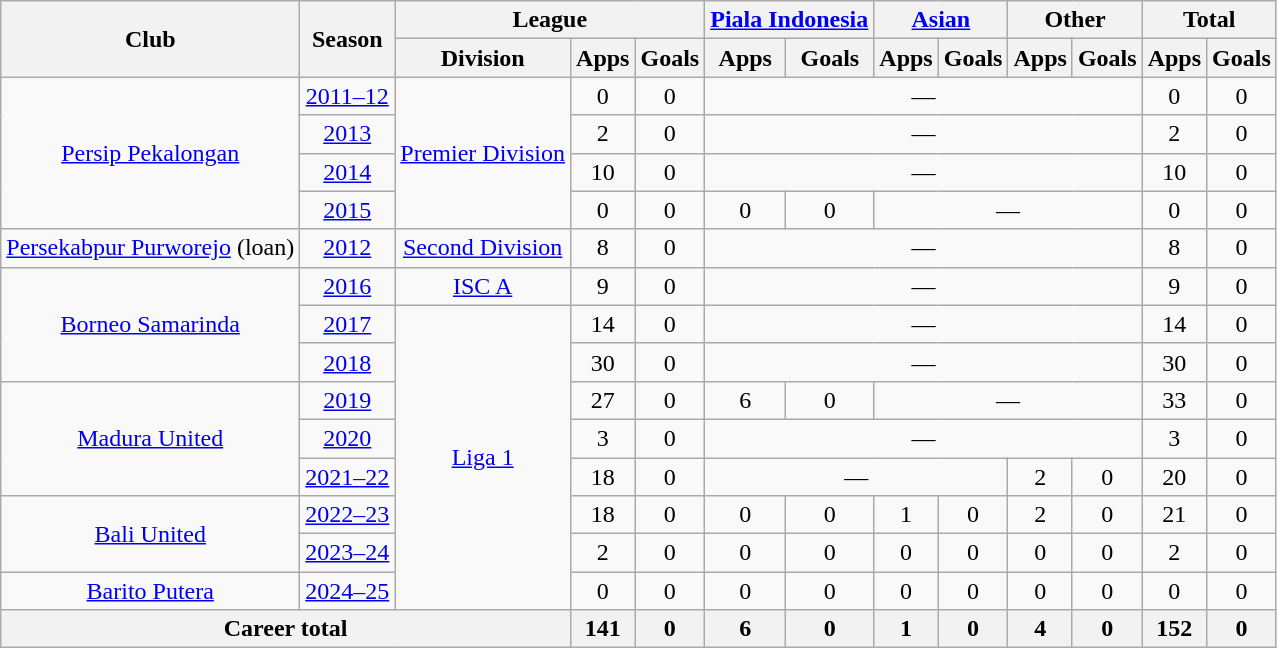<table class="wikitable" style="text-align: center;">
<tr>
<th rowspan="2">Club</th>
<th rowspan="2">Season</th>
<th colspan="3">League</th>
<th colspan="2"><a href='#'>Piala Indonesia</a></th>
<th colspan="2"><a href='#'>Asian</a></th>
<th colspan="2">Other</th>
<th colspan="2">Total</th>
</tr>
<tr>
<th>Division</th>
<th>Apps</th>
<th>Goals</th>
<th>Apps</th>
<th>Goals</th>
<th>Apps</th>
<th>Goals</th>
<th>Apps</th>
<th>Goals</th>
<th>Apps</th>
<th>Goals</th>
</tr>
<tr>
<td rowspan=4><a href='#'>Persip Pekalongan</a></td>
<td><a href='#'>2011–12</a></td>
<td rowspan=4><a href='#'>Premier Division</a></td>
<td>0</td>
<td>0</td>
<td colspan=6>—</td>
<td>0</td>
<td>0</td>
</tr>
<tr>
<td><a href='#'>2013</a></td>
<td>2</td>
<td>0</td>
<td colspan=6>—</td>
<td>2</td>
<td>0</td>
</tr>
<tr>
<td><a href='#'>2014</a></td>
<td>10</td>
<td>0</td>
<td colspan=6>—</td>
<td>10</td>
<td>0</td>
</tr>
<tr>
<td><a href='#'>2015</a></td>
<td>0</td>
<td>0</td>
<td>0</td>
<td>0</td>
<td colspan=4>—</td>
<td>0</td>
<td>0</td>
</tr>
<tr>
<td><a href='#'>Persekabpur Purworejo</a> (loan)</td>
<td><a href='#'>2012</a></td>
<td><a href='#'>Second Division</a></td>
<td>8</td>
<td>0</td>
<td colspan=6>—</td>
<td>8</td>
<td>0</td>
</tr>
<tr>
<td rowspan=3><a href='#'>Borneo Samarinda</a></td>
<td><a href='#'>2016</a></td>
<td><a href='#'>ISC A</a></td>
<td>9</td>
<td>0</td>
<td colspan=6>—</td>
<td>9</td>
<td>0</td>
</tr>
<tr>
<td><a href='#'>2017</a></td>
<td rowspan=8><a href='#'>Liga 1</a></td>
<td>14</td>
<td>0</td>
<td colspan=6>—</td>
<td>14</td>
<td>0</td>
</tr>
<tr>
<td><a href='#'>2018</a></td>
<td>30</td>
<td>0</td>
<td colspan=6>—</td>
<td>30</td>
<td>0</td>
</tr>
<tr>
<td rowspan=3><a href='#'>Madura United</a></td>
<td><a href='#'>2019</a></td>
<td>27</td>
<td>0</td>
<td>6</td>
<td>0</td>
<td colspan=4>—</td>
<td>33</td>
<td>0</td>
</tr>
<tr>
<td><a href='#'>2020</a></td>
<td>3</td>
<td>0</td>
<td colspan=6>—</td>
<td>3</td>
<td>0</td>
</tr>
<tr>
<td><a href='#'>2021–22</a></td>
<td>18</td>
<td>0</td>
<td colspan=4>—</td>
<td>2</td>
<td>0</td>
<td>20</td>
<td>0</td>
</tr>
<tr>
<td rowspan=2><a href='#'>Bali United</a></td>
<td><a href='#'>2022–23</a></td>
<td>18</td>
<td>0</td>
<td>0</td>
<td>0</td>
<td>1</td>
<td>0</td>
<td>2</td>
<td>0</td>
<td>21</td>
<td>0</td>
</tr>
<tr>
<td><a href='#'>2023–24</a></td>
<td>2</td>
<td>0</td>
<td>0</td>
<td>0</td>
<td>0</td>
<td>0</td>
<td>0</td>
<td>0</td>
<td>2</td>
<td>0</td>
</tr>
<tr>
<td rowspan=1><a href='#'>Barito Putera</a></td>
<td><a href='#'>2024–25</a></td>
<td>0</td>
<td>0</td>
<td>0</td>
<td>0</td>
<td>0</td>
<td>0</td>
<td>0</td>
<td>0</td>
<td>0</td>
<td>0</td>
</tr>
<tr>
<th colspan="3">Career total</th>
<th>141</th>
<th>0</th>
<th>6</th>
<th>0</th>
<th>1</th>
<th>0</th>
<th>4</th>
<th>0</th>
<th>152</th>
<th>0</th>
</tr>
</table>
